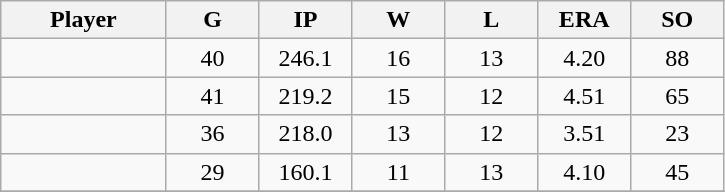<table class="wikitable sortable">
<tr>
<th bgcolor="#DDDDFF" width="16%">Player</th>
<th bgcolor="#DDDDFF" width="9%">G</th>
<th bgcolor="#DDDDFF" width="9%">IP</th>
<th bgcolor="#DDDDFF" width="9%">W</th>
<th bgcolor="#DDDDFF" width="9%">L</th>
<th bgcolor="#DDDDFF" width="9%">ERA</th>
<th bgcolor="#DDDDFF" width="9%">SO</th>
</tr>
<tr align="center">
<td></td>
<td>40</td>
<td>246.1</td>
<td>16</td>
<td>13</td>
<td>4.20</td>
<td>88</td>
</tr>
<tr align="center">
<td></td>
<td>41</td>
<td>219.2</td>
<td>15</td>
<td>12</td>
<td>4.51</td>
<td>65</td>
</tr>
<tr align="center">
<td></td>
<td>36</td>
<td>218.0</td>
<td>13</td>
<td>12</td>
<td>3.51</td>
<td>23</td>
</tr>
<tr align="center">
<td></td>
<td>29</td>
<td>160.1</td>
<td>11</td>
<td>13</td>
<td>4.10</td>
<td>45</td>
</tr>
<tr align="center">
</tr>
</table>
